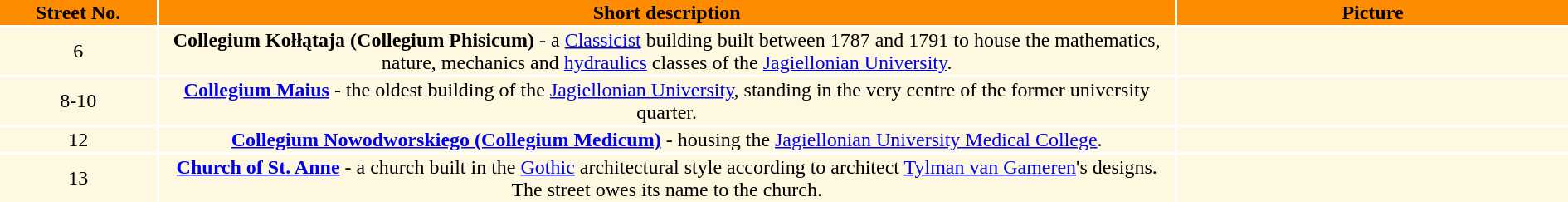<table>
<tr ---- bgcolor="#FF 8C 00">
<th width=4%>Street No.</th>
<th width=26%>Short description</th>
<th width=10%>Picture</th>
</tr>
<tr ---- bgcolor="#FFF8E1">
<td align="center">6</td>
<td align="center"><strong>Collegium Kołłątaja (Collegium Phisicum)</strong> - a <a href='#'>Classicist</a> building built between 1787 and 1791 to house the mathematics, nature, mechanics and <a href='#'>hydraulics</a> classes of the <a href='#'>Jagiellonian University</a>.</td>
<td align="center"></td>
</tr>
<tr ---- bgcolor="#FFF8E1">
<td align="center">8-10</td>
<td align="center"><strong><a href='#'>Collegium Maius</a></strong> - the oldest building of the <a href='#'>Jagiellonian University</a>, standing in the very centre of the former university quarter.</td>
<td align="center"></td>
</tr>
<tr ---- bgcolor="#FFF8E1">
<td align="center">12</td>
<td align="center"><strong><a href='#'>Collegium Nowodworskiego (Collegium Medicum)</a></strong> - housing the <a href='#'>Jagiellonian University Medical College</a>.</td>
<td align="center"></td>
</tr>
<tr ---- bgcolor="#FFF8E1">
<td align="center">13</td>
<td align="center"><strong><a href='#'>Church of St. Anne</a></strong> - a church built in the <a href='#'>Gothic</a> architectural style according to architect <a href='#'>Tylman van Gameren</a>'s designs. The street owes its name to the church.</td>
<td align="center"></td>
</tr>
</table>
